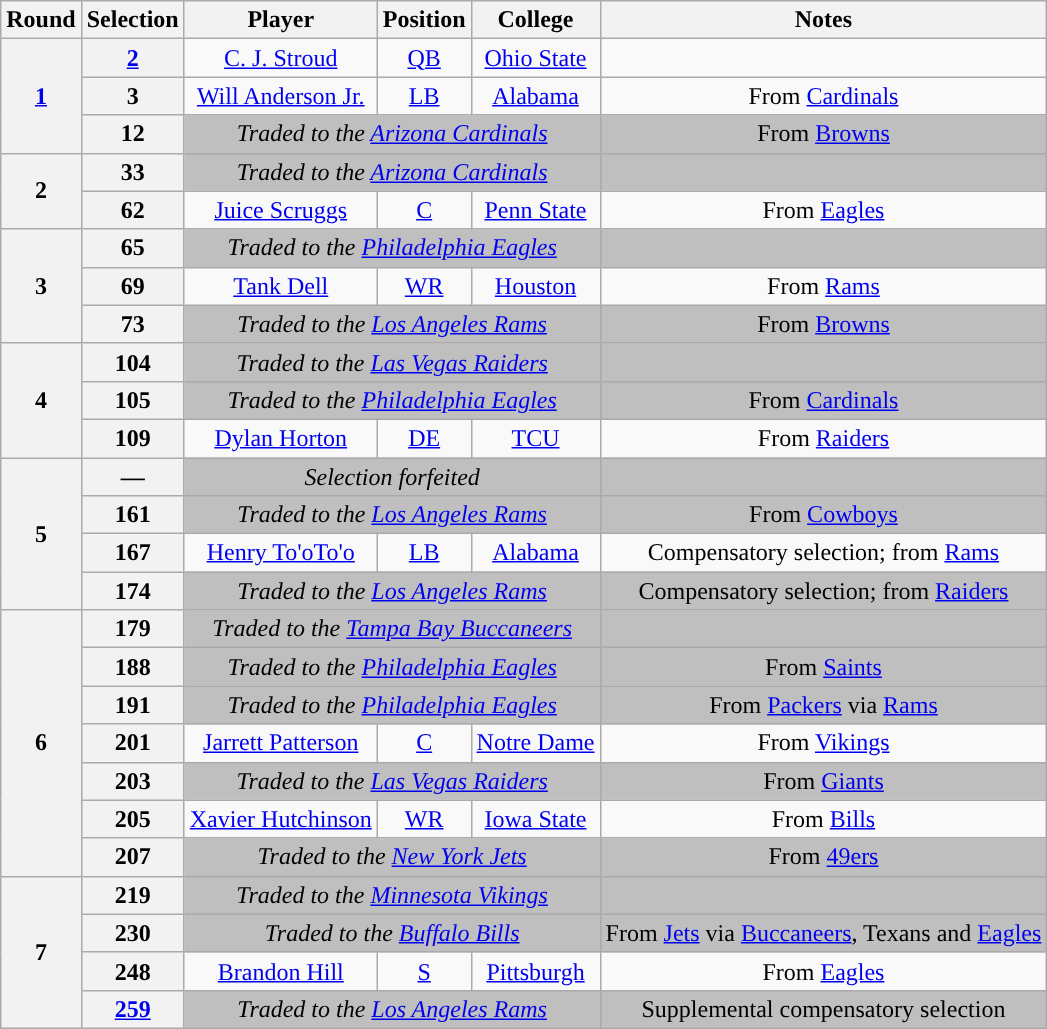<table class="wikitable" style="text-align:center">
<tr>
<th>Round</th>
<th>Selection</th>
<th>Player</th>
<th>Position</th>
<th>College</th>
<th>Notes</th>
</tr>
<tr>
<th rowspan="3"><a href='#'>1</a></th>
<th><a href='#'>2</a></th>
<td><a href='#'>C. J. Stroud</a></td>
<td><a href='#'>QB</a></td>
<td><a href='#'>Ohio State</a></td>
<td></td>
</tr>
<tr>
<th>3</th>
<td><a href='#'>Will Anderson Jr.</a></td>
<td><a href='#'>LB</a></td>
<td><a href='#'>Alabama</a></td>
<td>From <a href='#'>Cardinals</a></td>
</tr>
<tr>
<th>12</th>
<td colspan="3" style="background:#BFBFBF"><em>Traded to the <a href='#'>Arizona Cardinals</a></em></td>
<td style="background:#BFBFBF">From <a href='#'>Browns</a></td>
</tr>
<tr>
<th rowspan="2">2</th>
<th>33</th>
<td colspan="3" style="background:#BFBFBF"><em>Traded to the <a href='#'>Arizona Cardinals</a></em></td>
<td style="background:#BFBFBF"></td>
</tr>
<tr>
<th>62</th>
<td><a href='#'>Juice Scruggs</a></td>
<td><a href='#'>C</a></td>
<td><a href='#'>Penn State</a></td>
<td>From <a href='#'>Eagles</a></td>
</tr>
<tr>
<th rowspan="3">3</th>
<th>65</th>
<td colspan="3" style="background:#BFBFBF"><em>Traded to the <a href='#'>Philadelphia Eagles</a></em></td>
<td style="background:#BFBFBF"></td>
</tr>
<tr>
<th>69</th>
<td><a href='#'>Tank Dell</a></td>
<td><a href='#'>WR</a></td>
<td><a href='#'>Houston</a></td>
<td>From <a href='#'>Rams</a></td>
</tr>
<tr>
<th>73</th>
<td colspan="3" style="background:#BFBFBF"><em>Traded to the <a href='#'>Los Angeles Rams</a></em></td>
<td style="background:#BFBFBF">From <a href='#'>Browns</a></td>
</tr>
<tr>
<th rowspan="3">4</th>
<th>104</th>
<td colspan="3" style="background:#BFBFBF"><em>Traded to the <a href='#'>Las Vegas Raiders</a></em></td>
<td style="background:#BFBFBF"></td>
</tr>
<tr>
<th>105</th>
<td colspan="3" style="background:#BFBFBF"><em>Traded to the <a href='#'>Philadelphia Eagles</a></em></td>
<td style="background:#BFBFBF">From <a href='#'>Cardinals</a></td>
</tr>
<tr>
<th>109</th>
<td><a href='#'>Dylan Horton</a></td>
<td><a href='#'>DE</a></td>
<td><a href='#'>TCU</a></td>
<td>From <a href='#'>Raiders</a></td>
</tr>
<tr>
<th rowspan="4">5</th>
<th>—</th>
<td colspan="3" style="background:#BFBFBF"><em>Selection forfeited</em></td>
<td style="background:#BFBFBF"></td>
</tr>
<tr>
<th>161</th>
<td colspan="3" style="background:#BFBFBF"><em>Traded to the <a href='#'>Los Angeles Rams</a></em></td>
<td style="background:#BFBFBF">From <a href='#'>Cowboys</a></td>
</tr>
<tr>
<th>167</th>
<td><a href='#'>Henry To'oTo'o</a></td>
<td><a href='#'>LB</a></td>
<td><a href='#'>Alabama</a></td>
<td>Compensatory selection; from <a href='#'>Rams</a></td>
</tr>
<tr>
<th>174</th>
<td colspan="3" style="background:#BFBFBF"><em>Traded to the <a href='#'>Los Angeles Rams</a></em></td>
<td style="background:#BFBFBF">Compensatory selection; from <a href='#'>Raiders</a></td>
</tr>
<tr>
<th rowspan="7">6</th>
<th>179</th>
<td colspan="3" style="background:#BFBFBF"><em>Traded to the <a href='#'>Tampa Bay Buccaneers</a></em></td>
<td style="background:#BFBFBF"></td>
</tr>
<tr>
<th>188</th>
<td colspan="3" style="background:#BFBFBF"><em>Traded to the <a href='#'>Philadelphia Eagles</a></em></td>
<td style="background:#BFBFBF">From <a href='#'>Saints</a></td>
</tr>
<tr>
<th>191</th>
<td colspan="3" style="background:#BFBFBF"><em>Traded to the <a href='#'>Philadelphia Eagles</a></em></td>
<td style="background:#BFBFBF">From <a href='#'>Packers</a> via <a href='#'>Rams</a></td>
</tr>
<tr>
<th>201</th>
<td><a href='#'>Jarrett Patterson</a></td>
<td><a href='#'>C</a></td>
<td><a href='#'>Notre Dame</a></td>
<td>From <a href='#'>Vikings</a></td>
</tr>
<tr>
<th>203</th>
<td colspan="3" style="background:#BFBFBF"><em>Traded to the <a href='#'>Las Vegas Raiders</a></em></td>
<td style="background:#BFBFBF">From <a href='#'>Giants</a></td>
</tr>
<tr>
<th>205</th>
<td><a href='#'>Xavier Hutchinson</a></td>
<td><a href='#'>WR</a></td>
<td><a href='#'>Iowa State</a></td>
<td>From <a href='#'>Bills</a></td>
</tr>
<tr>
<th>207</th>
<td colspan="3" style="background:#BFBFBF"><em>Traded to the <a href='#'>New York Jets</a></em></td>
<td style="background:#BFBFBF">From <a href='#'>49ers</a></td>
</tr>
<tr>
<th rowspan="4">7</th>
<th>219</th>
<td colspan="3" style="background:#BFBFBF"><em>Traded to the <a href='#'>Minnesota Vikings</a></em></td>
<td style="background:#BFBFBF"></td>
</tr>
<tr>
<th>230</th>
<td colspan="3" style="background:#BFBFBF"><em>Traded to the <a href='#'>Buffalo Bills</a></em></td>
<td style="background:#BFBFBF">From <a href='#'>Jets</a> via <a href='#'>Buccaneers</a>, Texans and <a href='#'>Eagles</a></td>
</tr>
<tr>
<th>248</th>
<td><a href='#'>Brandon Hill</a></td>
<td><a href='#'>S</a></td>
<td><a href='#'>Pittsburgh</a></td>
<td>From <a href='#'>Eagles</a></td>
</tr>
<tr>
<th><a href='#'>259</a></th>
<td colspan="3" style="background:#BFBFBF"><em>Traded to the <a href='#'>Los Angeles Rams</a></em></td>
<td style="background:#BFBFBF">Supplemental compensatory selection</td>
</tr>
</table>
